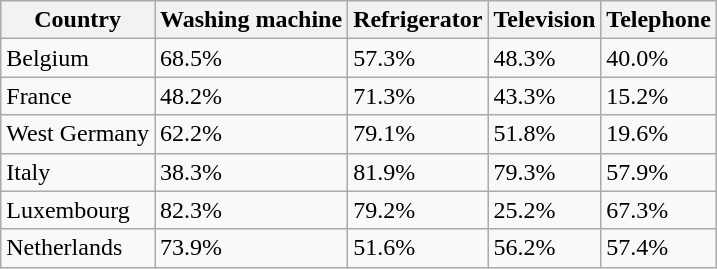<table class="wikitable sortable">
<tr>
<th>Country</th>
<th>Washing machine</th>
<th>Refrigerator</th>
<th>Television</th>
<th>Telephone</th>
</tr>
<tr>
<td>Belgium</td>
<td>68.5%</td>
<td>57.3%</td>
<td>48.3%</td>
<td>40.0%</td>
</tr>
<tr>
<td>France</td>
<td>48.2%</td>
<td>71.3%</td>
<td>43.3%</td>
<td>15.2%</td>
</tr>
<tr>
<td>West Germany</td>
<td>62.2%</td>
<td>79.1%</td>
<td>51.8%</td>
<td>19.6%</td>
</tr>
<tr>
<td>Italy</td>
<td>38.3%</td>
<td>81.9%</td>
<td>79.3%</td>
<td>57.9%</td>
</tr>
<tr>
<td>Luxembourg</td>
<td>82.3%</td>
<td>79.2%</td>
<td>25.2%</td>
<td>67.3%</td>
</tr>
<tr>
<td>Netherlands</td>
<td>73.9%</td>
<td>51.6%</td>
<td>56.2%</td>
<td>57.4%</td>
</tr>
</table>
